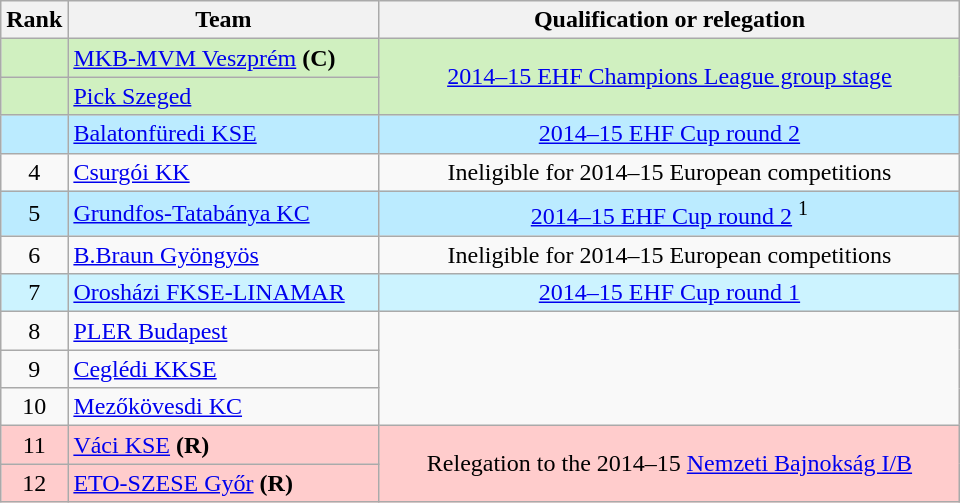<table class="wikitable">
<tr>
<th>Rank</th>
<th>Team</th>
<th>Qualification or relegation</th>
</tr>
<tr>
<td align="center" bgcolor=#D0F0C0></td>
<td width=200 align="left" bgcolor=#D0F0C0> <a href='#'>MKB-MVM Veszprém</a> <strong>(C)</strong></td>
<td width=380 align="center" rowspan="2" bgcolor=#D0F0C0><a href='#'>2014–15 EHF Champions League group stage</a></td>
</tr>
<tr>
<td align="center" bgcolor=#D0F0C0></td>
<td align="left" bgcolor=#D0F0C0> <a href='#'>Pick Szeged</a></td>
</tr>
<tr>
<td align="center" bgcolor=#BBEBFF></td>
<td align="left" bgcolor=#BBEBFF> <a href='#'>Balatonfüredi KSE</a></td>
<td align="center" bgcolor=#BBEBFF><a href='#'>2014–15 EHF Cup round 2</a></td>
</tr>
<tr>
<td align="center" bgcolor=>4</td>
<td align="left" bgcolor=> <a href='#'>Csurgói KK</a></td>
<td align="center" bgcolor=>Ineligible for 2014–15 European competitions</td>
</tr>
<tr>
<td align="center" bgcolor=#BBEBFF>5</td>
<td align="left" bgcolor=#BBEBFF> <a href='#'>Grundfos-Tatabánya KC</a></td>
<td align="center" bgcolor=#BBEBFF><a href='#'>2014–15 EHF Cup round 2</a> <sup>1</sup></td>
</tr>
<tr>
<td align="center" bgcolor=>6</td>
<td align="left" bgcolor=> <a href='#'>B.Braun Gyöngyös</a></td>
<td align="center" bgcolor=>Ineligible for 2014–15 European competitions</td>
</tr>
<tr>
<td align="center" bgcolor=#CCF3FF>7</td>
<td align="left" bgcolor=#CCF3FF> <a href='#'>Orosházi FKSE-LINAMAR</a></td>
<td align="center" bgcolor=#CCF3FF><a href='#'>2014–15 EHF Cup round 1</a></td>
</tr>
<tr>
<td align="center" bgcolor=>8</td>
<td align="left" bgcolor=> <a href='#'>PLER Budapest</a></td>
</tr>
<tr>
<td align="center" bgcolor=>9</td>
<td align="left" bgcolor=> <a href='#'>Ceglédi KKSE</a></td>
</tr>
<tr>
<td align="center" bgcolor=>10</td>
<td align="left" bgcolor=> <a href='#'>Mezőkövesdi KC</a></td>
</tr>
<tr>
<td align="center" bgcolor=#FFCCCC>11</td>
<td align="left" bgcolor=#FFCCCC> <a href='#'>Váci KSE</a> <strong>(R)</strong></td>
<td align="center" rowspan="2" bgcolor=#FFCCCC>Relegation to the 2014–15 <a href='#'>Nemzeti Bajnokság I/B</a></td>
</tr>
<tr>
<td align="center" bgcolor=#FFCCCC>12</td>
<td align="left" bgcolor=#FFCCCC> <a href='#'>ETO-SZESE Győr</a> <strong>(R)</strong></td>
</tr>
</table>
